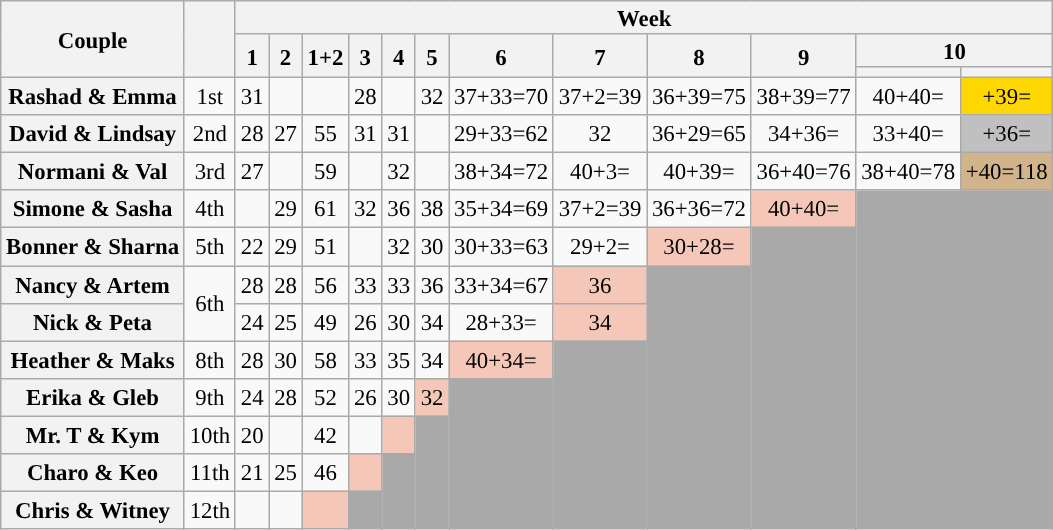<table class="wikitable sortable" style="text-align:center; font-size:95%">
<tr>
<th scope="col" rowspan="3" style="text-align:center; line-height:15px;">Couple</th>
<th scope="col" rowspan="3" style="text-align:center; line-height:15px;"></th>
<th colspan="12" style="text-align:center; line-height:15px;">Week</th>
</tr>
<tr>
<th scope="col" rowspan=2 style="line-height:15px;">1</th>
<th scope="col" rowspan=2 style="line-height:15px;">2</th>
<th scope="col" rowspan=2 style="line-height:15px;">1+2</th>
<th scope="col" rowspan=2 style="line-height:15px;">3</th>
<th scope="col" rowspan=2 style="line-height:15px;">4</th>
<th scope="col" rowspan=2 style="line-height:15px;">5</th>
<th scope="col" rowspan=2 style="line-height:15px;">6</th>
<th scope="col" rowspan=2 style="line-height:15px;">7</th>
<th scope="col" rowspan=2 style="line-height:15px;">8</th>
<th scope="col" rowspan=2 style="line-height:15px;">9</th>
<th scope="col" colspan=2 style="line-height:15px;">10</th>
</tr>
<tr>
<th style="line-height:15px;"></th>
<th style="line-height:15px;"></th>
</tr>
<tr>
<th scope="row">Rashad & Emma</th>
<td>1st</td>
<td>31</td>
<td></td>
<td></td>
<td>28</td>
<td></td>
<td>32</td>
<td>37+33=70</td>
<td>37+2=39</td>
<td>36+39=75</td>
<td>38+39=77</td>
<td>40+40=</td>
<td bgcolor=gold >+39=</td>
</tr>
<tr>
<th scope="row">David & Lindsay</th>
<td>2nd</td>
<td>28</td>
<td>27</td>
<td>55</td>
<td>31</td>
<td>31</td>
<td></td>
<td>29+33=62</td>
<td>32</td>
<td>36+29=65</td>
<td>34+36=</td>
<td>33+40=</td>
<td bgcolor=silver >+36=</td>
</tr>
<tr>
<th scope="row">Normani & Val</th>
<td>3rd</td>
<td>27</td>
<td></td>
<td>59</td>
<td></td>
<td>32</td>
<td></td>
<td>38+34=72</td>
<td>40+3=</td>
<td>40+39=</td>
<td>36+40=76</td>
<td>38+40=78</td>
<td bgcolor=tan >+40=118</td>
</tr>
<tr>
<th scope="row">Simone & Sasha</th>
<td>4th</td>
<td></td>
<td>29</td>
<td>61</td>
<td>32</td>
<td>36</td>
<td>38</td>
<td>35+34=69</td>
<td>37+2=39</td>
<td>36+36=72</td>
<td bgcolor=f4c7b8 >40+40=</td>
<td colspan="2" rowspan="9" style="background:darkgrey;"></td>
</tr>
<tr>
<th scope="row">Bonner & Sharna</th>
<td>5th</td>
<td>22</td>
<td>29</td>
<td>51</td>
<td></td>
<td>32</td>
<td>30</td>
<td>30+33=63</td>
<td>29+2=</td>
<td bgcolor=f4c7b8 >30+28=</td>
<td rowspan="8" style="background:darkgrey;"></td>
</tr>
<tr>
<th scope="row">Nancy & Artem</th>
<td rowspan=2>6th</td>
<td>28</td>
<td>28</td>
<td>56</td>
<td>33</td>
<td>33</td>
<td>36</td>
<td>33+34=67</td>
<td bgcolor=f4c7b8>36</td>
<td rowspan="7" style="background:darkgrey;"></td>
</tr>
<tr>
<th scope="row">Nick & Peta</th>
<td>24</td>
<td>25</td>
<td>49</td>
<td>26</td>
<td>30</td>
<td>34</td>
<td>28+33=</td>
<td bgcolor=f4c7b8>34</td>
</tr>
<tr>
<th scope="row">Heather & Maks</th>
<td>8th</td>
<td>28</td>
<td>30</td>
<td>58</td>
<td>33</td>
<td>35</td>
<td>34</td>
<td bgcolor=f4c7b8 >40+34=</td>
<td rowspan="5" style="background:darkgrey;"></td>
</tr>
<tr>
<th scope="row">Erika & Gleb</th>
<td>9th</td>
<td>24</td>
<td>28</td>
<td>52</td>
<td>26</td>
<td>30</td>
<td bgcolor=f4c7b8>32</td>
<td rowspan="4" style="background:darkgrey;"></td>
</tr>
<tr>
<th scope="row">Mr. T & Kym</th>
<td>10th</td>
<td>20</td>
<td></td>
<td>42</td>
<td></td>
<td bgcolor=f4c7b8></td>
<td rowspan="3" style="background:darkgrey;"></td>
</tr>
<tr>
<th scope="row">Charo & Keo</th>
<td>11th</td>
<td>21</td>
<td>25</td>
<td>46</td>
<td bgcolor=f4c7b8></td>
<td rowspan="2" style="background:darkgrey;"></td>
</tr>
<tr>
<th scope="row">Chris & Witney</th>
<td>12th</td>
<td></td>
<td></td>
<td bgcolor=f4c7b8></td>
<td style="background:darkgrey;"></td>
</tr>
</table>
